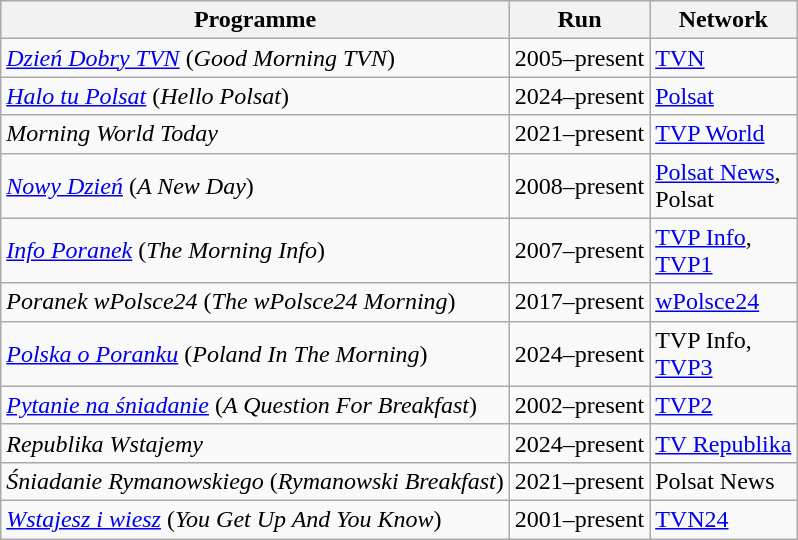<table class="wikitable">
<tr>
<th>Programme</th>
<th>Run</th>
<th>Network</th>
</tr>
<tr>
<td><em><a href='#'>Dzień Dobry TVN</a></em> (<em>Good Morning TVN</em>)</td>
<td>2005–present</td>
<td><a href='#'>TVN</a></td>
</tr>
<tr>
<td><em><a href='#'>Halo tu Polsat</a></em> (<em>Hello Polsat</em>)</td>
<td>2024–present</td>
<td><a href='#'>Polsat</a></td>
</tr>
<tr>
<td><em>Morning World Today</em></td>
<td>2021–present</td>
<td><a href='#'>TVP World</a></td>
</tr>
<tr>
<td><em><a href='#'>Nowy Dzień</a></em> (<em>A New Day</em>)</td>
<td>2008–present</td>
<td><a href='#'>Polsat News</a>, <br> Polsat</td>
</tr>
<tr>
<td><em><a href='#'>Info Poranek</a></em> (<em>The Morning Info</em>)</td>
<td>2007–present</td>
<td><a href='#'>TVP Info</a>, <br> <a href='#'>TVP1</a></td>
</tr>
<tr>
<td><em>Poranek wPolsce24</em> (<em>The wPolsce24 Morning</em>)</td>
<td>2017–present</td>
<td><a href='#'>wPolsce24</a></td>
</tr>
<tr>
<td><em><a href='#'>Polska o Poranku</a></em>  (<em>Poland In The Morning</em>)</td>
<td>2024–present</td>
<td>TVP Info, <br> <a href='#'>TVP3</a></td>
</tr>
<tr>
<td><em><a href='#'>Pytanie na śniadanie</a></em> (<em>A Question For Breakfast</em>)</td>
<td>2002–present</td>
<td><a href='#'>TVP2</a></td>
</tr>
<tr>
<td><em>Republika Wstajemy</em></td>
<td>2024–present</td>
<td><a href='#'>TV Republika</a></td>
</tr>
<tr>
<td><em>Śniadanie Rymanowskiego</em> (<em>Rymanowski Breakfast</em>)</td>
<td>2021–present</td>
<td>Polsat News</td>
</tr>
<tr>
<td><em><a href='#'>Wstajesz i wiesz</a></em> (<em>You Get Up And You Know</em>)</td>
<td>2001–present</td>
<td><a href='#'>TVN24</a></td>
</tr>
</table>
